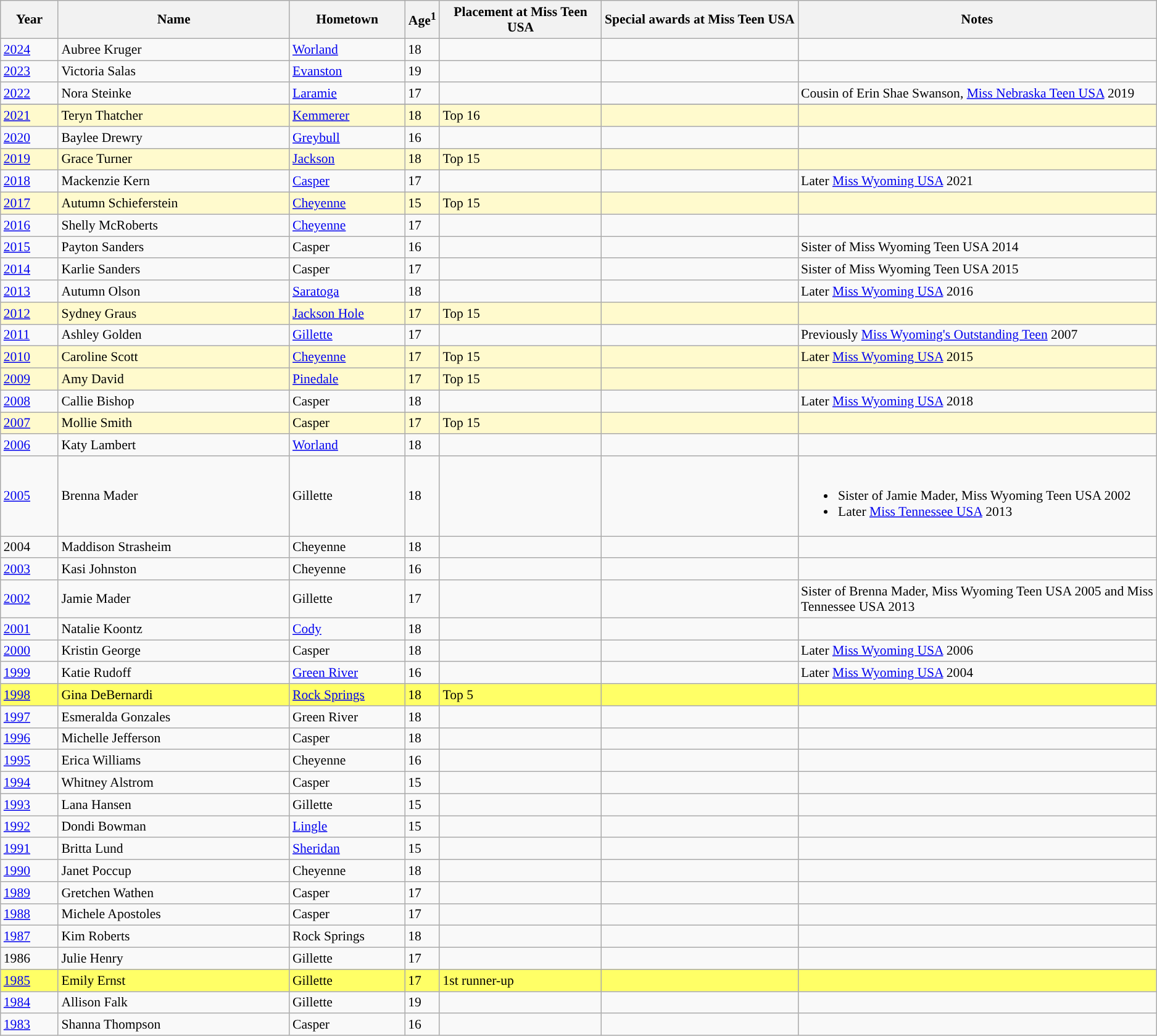<table class="wikitable sortable" style="font-size:90%;">
<tr bgcolor="#efefef">
<th width=5%>Year</th>
<th width=20%>Name</th>
<th width=10%>Hometown</th>
<th width=3%>Age<sup>1</sup></th>
<th width=14%>Placement at Miss Teen USA</th>
<th width=17%>Special awards at Miss Teen  USA</th>
<th width=31%>Notes</th>
</tr>
<tr>
<td><a href='#'>2024</a></td>
<td>Aubree Kruger</td>
<td><a href='#'>Worland</a></td>
<td>18</td>
<td></td>
<td></td>
<td></td>
</tr>
<tr>
<td><a href='#'>2023</a></td>
<td>Victoria Salas</td>
<td><a href='#'>Evanston</a></td>
<td>19</td>
<td></td>
<td></td>
<td></td>
</tr>
<tr>
<td><a href='#'>2022</a></td>
<td>Nora Steinke</td>
<td><a href='#'>Laramie</a></td>
<td>17</td>
<td></td>
<td></td>
<td>Cousin of Erin Shae Swanson, <a href='#'>Miss Nebraska Teen USA</a> 2019</td>
</tr>
<tr>
</tr>
<tr style="background-color:#FFFACD;">
<td><a href='#'>2021</a></td>
<td>Teryn Thatcher</td>
<td><a href='#'>Kemmerer</a></td>
<td>18</td>
<td>Top 16</td>
<td></td>
<td></td>
</tr>
<tr>
<td><a href='#'>2020</a></td>
<td>Baylee Drewry</td>
<td><a href='#'>Greybull</a></td>
<td>16</td>
<td></td>
<td></td>
<td></td>
</tr>
<tr style="background-color:#FFFACD;">
<td><a href='#'>2019</a></td>
<td>Grace Turner</td>
<td><a href='#'>Jackson</a></td>
<td>18</td>
<td>Top 15</td>
<td></td>
<td></td>
</tr>
<tr>
<td><a href='#'>2018</a></td>
<td>Mackenzie Kern</td>
<td><a href='#'>Casper</a></td>
<td>17</td>
<td></td>
<td></td>
<td>Later <a href='#'>Miss Wyoming USA</a> 2021</td>
</tr>
<tr style="background-color:#FFFACD;">
<td><a href='#'>2017</a></td>
<td>Autumn Schieferstein</td>
<td><a href='#'>Cheyenne</a></td>
<td>15</td>
<td>Top 15</td>
<td></td>
<td></td>
</tr>
<tr>
<td><a href='#'>2016</a></td>
<td>Shelly McRoberts</td>
<td><a href='#'>Cheyenne</a></td>
<td>17</td>
<td></td>
<td></td>
<td></td>
</tr>
<tr>
<td><a href='#'>2015</a></td>
<td>Payton Sanders</td>
<td>Casper</td>
<td>16</td>
<td></td>
<td></td>
<td>Sister of Miss Wyoming Teen USA 2014</td>
</tr>
<tr>
<td><a href='#'>2014</a></td>
<td>Karlie Sanders</td>
<td>Casper</td>
<td>17</td>
<td></td>
<td></td>
<td>Sister of Miss Wyoming Teen USA 2015</td>
</tr>
<tr>
<td><a href='#'>2013</a></td>
<td>Autumn Olson</td>
<td><a href='#'>Saratoga</a></td>
<td>18</td>
<td></td>
<td></td>
<td>Later <a href='#'>Miss Wyoming USA</a> 2016</td>
</tr>
<tr style="background-color:#FFFACD;”">
<td><a href='#'>2012</a></td>
<td>Sydney Graus</td>
<td><a href='#'>Jackson Hole</a></td>
<td>17</td>
<td>Top 15</td>
<td></td>
<td></td>
</tr>
<tr>
<td><a href='#'>2011</a></td>
<td>Ashley Golden</td>
<td><a href='#'>Gillette</a></td>
<td>17</td>
<td></td>
<td></td>
<td>Previously <a href='#'>Miss Wyoming's Outstanding Teen</a> 2007</td>
</tr>
<tr style="background-color:#FFFACD;”">
<td><a href='#'>2010</a></td>
<td>Caroline Scott</td>
<td><a href='#'>Cheyenne</a></td>
<td>17</td>
<td>Top 15</td>
<td></td>
<td>Later <a href='#'>Miss Wyoming USA</a> 2015</td>
</tr>
<tr style="background-color:#FFFACD;”">
<td><a href='#'>2009</a></td>
<td>Amy David</td>
<td><a href='#'>Pinedale</a></td>
<td>17</td>
<td>Top 15</td>
<td></td>
<td></td>
</tr>
<tr>
<td><a href='#'>2008</a></td>
<td>Callie Bishop</td>
<td>Casper</td>
<td>18</td>
<td></td>
<td></td>
<td>Later <a href='#'>Miss Wyoming USA</a> 2018</td>
</tr>
<tr style="background-color:#FFFACD;”">
<td><a href='#'>2007</a></td>
<td>Mollie Smith</td>
<td>Casper</td>
<td>17</td>
<td>Top 15</td>
<td></td>
<td></td>
</tr>
<tr>
<td><a href='#'>2006</a></td>
<td>Katy Lambert</td>
<td><a href='#'>Worland</a></td>
<td>18</td>
<td></td>
<td></td>
<td></td>
</tr>
<tr>
<td><a href='#'>2005</a></td>
<td>Brenna Mader</td>
<td>Gillette</td>
<td>18</td>
<td></td>
<td></td>
<td><br><ul><li>Sister of Jamie Mader, Miss Wyoming Teen USA 2002</li><li>Later <a href='#'>Miss Tennessee USA</a> 2013</li></ul></td>
</tr>
<tr>
<td>2004</td>
<td>Maddison Strasheim</td>
<td>Cheyenne</td>
<td>18</td>
<td></td>
<td></td>
<td></td>
</tr>
<tr>
<td><a href='#'>2003</a></td>
<td>Kasi Johnston</td>
<td>Cheyenne</td>
<td>16</td>
<td></td>
<td></td>
<td></td>
</tr>
<tr>
<td><a href='#'>2002</a></td>
<td>Jamie Mader</td>
<td>Gillette</td>
<td>17</td>
<td></td>
<td></td>
<td>Sister of Brenna Mader, Miss Wyoming Teen USA 2005 and Miss Tennessee USA 2013</td>
</tr>
<tr>
<td><a href='#'>2001</a></td>
<td>Natalie Koontz</td>
<td><a href='#'>Cody</a></td>
<td>18</td>
<td></td>
<td></td>
<td></td>
</tr>
<tr>
<td><a href='#'>2000</a></td>
<td>Kristin George</td>
<td>Casper</td>
<td>18</td>
<td></td>
<td></td>
<td>Later <a href='#'>Miss Wyoming USA</a> 2006</td>
</tr>
<tr>
<td><a href='#'>1999</a></td>
<td>Katie Rudoff</td>
<td><a href='#'>Green River</a></td>
<td>16</td>
<td></td>
<td></td>
<td>Later <a href='#'>Miss Wyoming USA</a> 2004</td>
</tr>
<tr style="background-color:#FFFF66;”">
<td><a href='#'>1998</a></td>
<td>Gina DeBernardi</td>
<td><a href='#'>Rock Springs</a></td>
<td>18</td>
<td>Top 5</td>
<td></td>
<td></td>
</tr>
<tr>
<td><a href='#'>1997</a></td>
<td>Esmeralda Gonzales</td>
<td>Green River</td>
<td>18</td>
<td></td>
<td></td>
<td></td>
</tr>
<tr>
<td><a href='#'>1996</a></td>
<td>Michelle Jefferson</td>
<td>Casper</td>
<td>18</td>
<td></td>
<td></td>
<td></td>
</tr>
<tr>
<td><a href='#'>1995</a></td>
<td>Erica Williams</td>
<td>Cheyenne</td>
<td>16</td>
<td></td>
<td></td>
<td></td>
</tr>
<tr>
<td><a href='#'>1994</a></td>
<td>Whitney Alstrom</td>
<td>Casper</td>
<td>15</td>
<td></td>
<td></td>
<td></td>
</tr>
<tr>
<td><a href='#'>1993</a></td>
<td>Lana Hansen</td>
<td>Gillette</td>
<td>15</td>
<td></td>
<td></td>
<td></td>
</tr>
<tr>
<td><a href='#'>1992</a></td>
<td>Dondi Bowman</td>
<td><a href='#'>Lingle</a></td>
<td>15</td>
<td></td>
<td></td>
<td></td>
</tr>
<tr>
<td><a href='#'>1991</a></td>
<td>Britta Lund</td>
<td><a href='#'>Sheridan</a></td>
<td>15</td>
<td></td>
<td></td>
<td></td>
</tr>
<tr>
<td><a href='#'>1990</a></td>
<td>Janet Poccup</td>
<td>Cheyenne</td>
<td>18</td>
<td></td>
<td></td>
<td></td>
</tr>
<tr>
<td><a href='#'>1989</a></td>
<td>Gretchen Wathen</td>
<td>Casper</td>
<td>17</td>
<td></td>
<td></td>
<td></td>
</tr>
<tr>
<td><a href='#'>1988</a></td>
<td>Michele Apostoles</td>
<td>Casper</td>
<td>17</td>
<td></td>
<td></td>
<td></td>
</tr>
<tr>
<td><a href='#'>1987</a></td>
<td>Kim Roberts</td>
<td>Rock Springs</td>
<td>18</td>
<td></td>
<td></td>
<td></td>
</tr>
<tr>
<td>1986</td>
<td>Julie Henry</td>
<td>Gillette</td>
<td>17</td>
<td></td>
<td></td>
<td></td>
</tr>
<tr style="background-color:#FFFF66;”">
<td><a href='#'>1985</a></td>
<td>Emily Ernst</td>
<td>Gillette</td>
<td>17</td>
<td>1st runner-up</td>
<td></td>
<td></td>
</tr>
<tr>
<td><a href='#'>1984</a></td>
<td>Allison Falk</td>
<td>Gillette</td>
<td>19</td>
<td></td>
<td></td>
<td></td>
</tr>
<tr>
<td><a href='#'>1983</a></td>
<td>Shanna Thompson</td>
<td>Casper</td>
<td>16</td>
<td></td>
<td></td>
<td></td>
</tr>
</table>
